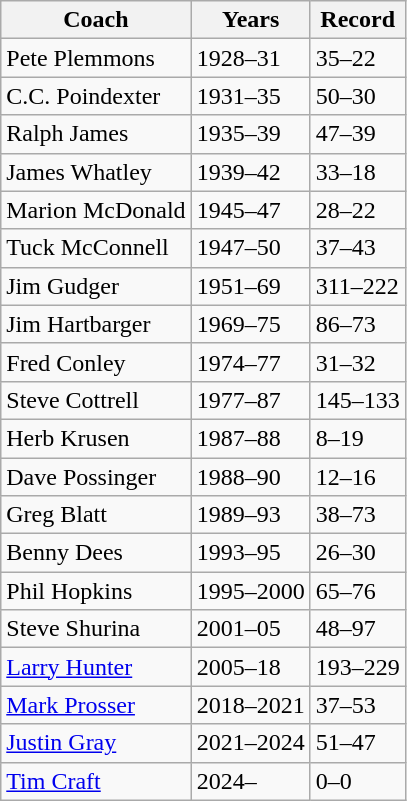<table class="wikitable">
<tr>
<th>Coach</th>
<th>Years</th>
<th>Record</th>
</tr>
<tr>
<td>Pete Plemmons</td>
<td>1928–31</td>
<td>35–22</td>
</tr>
<tr>
<td>C.C. Poindexter</td>
<td>1931–35</td>
<td>50–30</td>
</tr>
<tr>
<td>Ralph James</td>
<td>1935–39</td>
<td>47–39</td>
</tr>
<tr>
<td>James Whatley</td>
<td>1939–42</td>
<td>33–18</td>
</tr>
<tr>
<td>Marion McDonald</td>
<td>1945–47</td>
<td>28–22</td>
</tr>
<tr>
<td>Tuck McConnell</td>
<td>1947–50</td>
<td>37–43</td>
</tr>
<tr>
<td>Jim Gudger</td>
<td>1951–69</td>
<td>311–222</td>
</tr>
<tr>
<td>Jim Hartbarger</td>
<td>1969–75</td>
<td>86–73</td>
</tr>
<tr>
<td>Fred Conley</td>
<td>1974–77</td>
<td>31–32</td>
</tr>
<tr>
<td>Steve Cottrell</td>
<td>1977–87</td>
<td>145–133</td>
</tr>
<tr>
<td>Herb Krusen</td>
<td>1987–88</td>
<td>8–19</td>
</tr>
<tr>
<td>Dave Possinger</td>
<td>1988–90</td>
<td>12–16</td>
</tr>
<tr>
<td>Greg Blatt</td>
<td>1989–93</td>
<td>38–73</td>
</tr>
<tr>
<td>Benny Dees</td>
<td>1993–95</td>
<td>26–30</td>
</tr>
<tr>
<td>Phil Hopkins</td>
<td>1995–2000</td>
<td>65–76</td>
</tr>
<tr>
<td>Steve Shurina</td>
<td>2001–05</td>
<td>48–97</td>
</tr>
<tr>
<td><a href='#'>Larry Hunter</a></td>
<td>2005–18</td>
<td>193–229</td>
</tr>
<tr>
<td><a href='#'>Mark Prosser</a></td>
<td>2018–2021</td>
<td>37–53</td>
</tr>
<tr>
<td><a href='#'>Justin Gray</a></td>
<td>2021–2024</td>
<td>51–47</td>
</tr>
<tr>
<td><a href='#'>Tim Craft</a></td>
<td>2024–</td>
<td>0–0</td>
</tr>
</table>
